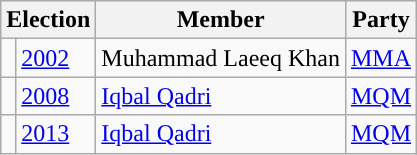<table class="wikitable">
<tr>
<th colspan="2">Election</th>
<th>Member</th>
<th>Party</th>
</tr>
<tr>
<td style="background-color: "></td>
<td><a href='#'>2002</a></td>
<td>Muhammad Laeeq Khan</td>
<td><a href='#'>MMA</a></td>
</tr>
<tr>
<td style="background-color: "></td>
<td><a href='#'>2008</a></td>
<td><a href='#'>Iqbal Qadri</a></td>
<td><a href='#'>MQM</a></td>
</tr>
<tr>
<td style="background-color: "></td>
<td><a href='#'>2013</a></td>
<td><a href='#'>Iqbal Qadri</a></td>
<td><a href='#'>MQM</a></td>
</tr>
</table>
